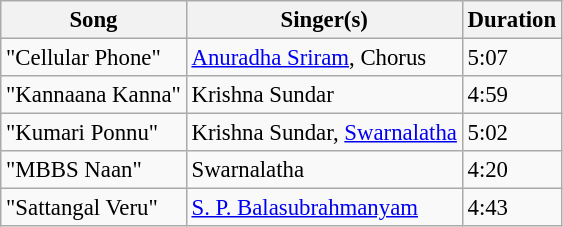<table class="wikitable" style="font-size:95%;">
<tr>
<th>Song</th>
<th>Singer(s)</th>
<th>Duration</th>
</tr>
<tr>
<td>"Cellular Phone"</td>
<td><a href='#'>Anuradha Sriram</a>, Chorus</td>
<td>5:07</td>
</tr>
<tr>
<td>"Kannaana Kanna"</td>
<td>Krishna Sundar</td>
<td>4:59</td>
</tr>
<tr>
<td>"Kumari Ponnu"</td>
<td>Krishna Sundar, <a href='#'>Swarnalatha</a></td>
<td>5:02</td>
</tr>
<tr>
<td>"MBBS Naan"</td>
<td>Swarnalatha</td>
<td>4:20</td>
</tr>
<tr>
<td>"Sattangal Veru"</td>
<td><a href='#'>S. P. Balasubrahmanyam</a></td>
<td>4:43</td>
</tr>
</table>
